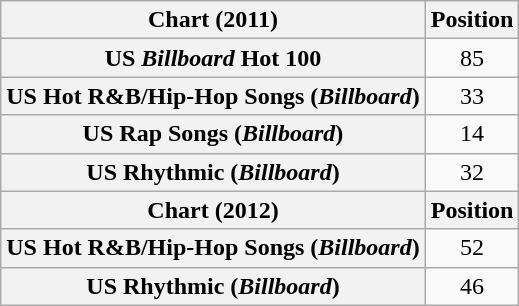<table class="wikitable sortable plainrowheaders">
<tr>
<th scope="col">Chart (2011)</th>
<th scope="col">Position</th>
</tr>
<tr>
<th scope="row">US <em>Billboard</em> Hot 100</th>
<td style="text-align:center;">85</td>
</tr>
<tr>
<th scope="row">US Hot R&B/Hip-Hop Songs (<em>Billboard</em>)</th>
<td style="text-align:center;">33</td>
</tr>
<tr>
<th scope="row">US Rap Songs (<em>Billboard</em>)</th>
<td style="text-align:center;">14</td>
</tr>
<tr>
<th scope="row">US Rhythmic (<em>Billboard</em>)</th>
<td style="text-align:center;">32</td>
</tr>
<tr>
<th scope="col">Chart (2012)</th>
<th scope="col">Position</th>
</tr>
<tr>
<th scope="row">US Hot R&B/Hip-Hop Songs (<em>Billboard</em>)</th>
<td style="text-align:center;">52</td>
</tr>
<tr>
<th scope="row">US Rhythmic (<em>Billboard</em>)</th>
<td style="text-align:center;">46</td>
</tr>
</table>
